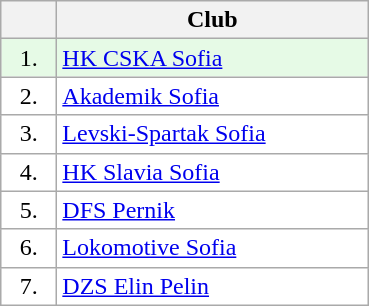<table class="wikitable">
<tr>
<th width="30"></th>
<th width="200">Club</th>
</tr>
<tr bgcolor="#e6fae6" align="center">
<td>1.</td>
<td align="left"><a href='#'>HK CSKA Sofia</a></td>
</tr>
<tr bgcolor="#FFFFFF" align="center">
<td>2.</td>
<td align="left"><a href='#'>Akademik Sofia</a></td>
</tr>
<tr bgcolor="#FFFFFF" align="center">
<td>3.</td>
<td align="left"><a href='#'>Levski-Spartak Sofia</a></td>
</tr>
<tr bgcolor="#FFFFFF" align="center">
<td>4.</td>
<td align="left"><a href='#'>HK Slavia Sofia</a></td>
</tr>
<tr bgcolor="#FFFFFF" align="center">
<td>5.</td>
<td align="left"><a href='#'>DFS Pernik</a></td>
</tr>
<tr bgcolor="#FFFFFF" align="center">
<td>6.</td>
<td align="left"><a href='#'>Lokomotive Sofia</a></td>
</tr>
<tr bgcolor="#FFFFFF" align="center">
<td>7.</td>
<td align="left"><a href='#'>DZS Elin Pelin</a></td>
</tr>
</table>
